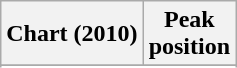<table class="wikitable sortable">
<tr>
<th>Chart (2010)</th>
<th>Peak<br>position</th>
</tr>
<tr>
</tr>
<tr>
</tr>
<tr>
</tr>
<tr>
</tr>
</table>
